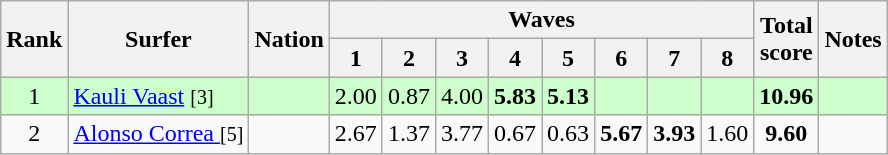<table class="wikitable sortable" style="text-align:center">
<tr>
<th rowspan=2>Rank</th>
<th rowspan=2>Surfer</th>
<th rowspan=2>Nation</th>
<th colspan=8>Waves</th>
<th rowspan=2>Total<br>score</th>
<th rowspan=2>Notes</th>
</tr>
<tr>
<th>1</th>
<th>2</th>
<th>3</th>
<th>4</th>
<th>5</th>
<th>6</th>
<th>7</th>
<th>8</th>
</tr>
<tr bgcolor=ccffcc>
<td>1</td>
<td align=left><a href='#'>Kauli Vaast</a> <small>[3]</small></td>
<td align=left></td>
<td>2.00</td>
<td>0.87</td>
<td>4.00</td>
<td><strong>5.83</strong></td>
<td><strong>5.13</strong></td>
<td></td>
<td></td>
<td></td>
<td><strong>10.96</strong></td>
<td></td>
</tr>
<tr>
<td>2</td>
<td align=left><a href='#'>Alonso Correa </a> <small>[5]</small></td>
<td align=left></td>
<td>2.67</td>
<td>1.37</td>
<td>3.77</td>
<td>0.67</td>
<td>0.63</td>
<td><strong>5.67</strong></td>
<td><strong>3.93</strong></td>
<td>1.60</td>
<td><strong>9.60</strong></td>
<td></td>
</tr>
</table>
